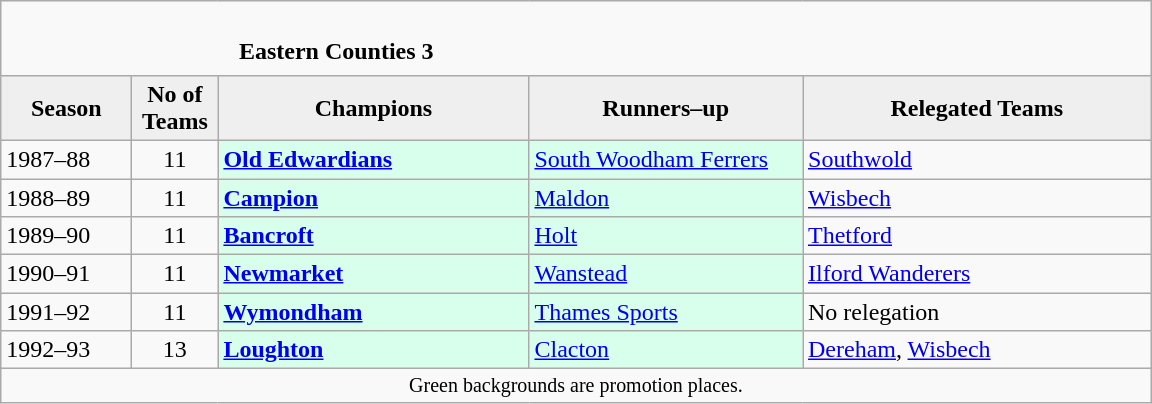<table class="wikitable" style="text-align: left;">
<tr>
<td colspan="11" cellpadding="0" cellspacing="0"><br><table border="0" style="width:100%;" cellpadding="0" cellspacing="0">
<tr>
<td style="width:20%; border:0;"></td>
<td style="border:0;"><strong>Eastern Counties 3</strong></td>
<td style="width:20%; border:0;"></td>
</tr>
</table>
</td>
</tr>
<tr>
<th style="background:#efefef; width:80px;">Season</th>
<th style="background:#efefef; width:50px;">No of Teams</th>
<th style="background:#efefef; width:200px;">Champions</th>
<th style="background:#efefef; width:175px;">Runners–up</th>
<th style="background:#efefef; width:225px;">Relegated Teams</th>
</tr>
<tr align=left>
<td>1987–88</td>
<td style="text-align: center;">11</td>
<td style="background:#d8ffeb;"><strong><a href='#'>Old Edwardians</a></strong></td>
<td style="background:#d8ffeb;"><a href='#'>South Woodham Ferrers</a></td>
<td><a href='#'>Southwold</a></td>
</tr>
<tr>
<td>1988–89</td>
<td style="text-align: center;">11</td>
<td style="background:#d8ffeb;"><strong><a href='#'>Campion</a></strong></td>
<td style="background:#d8ffeb;"><a href='#'>Maldon</a></td>
<td><a href='#'>Wisbech</a></td>
</tr>
<tr>
<td>1989–90</td>
<td style="text-align: center;">11</td>
<td style="background:#d8ffeb;"><strong><a href='#'>Bancroft</a></strong></td>
<td style="background:#d8ffeb;"><a href='#'>Holt</a></td>
<td><a href='#'>Thetford</a></td>
</tr>
<tr>
<td>1990–91</td>
<td style="text-align: center;">11</td>
<td style="background:#d8ffeb;"><strong><a href='#'>Newmarket</a></strong></td>
<td style="background:#d8ffeb;"><a href='#'>Wanstead</a></td>
<td><a href='#'>Ilford Wanderers</a></td>
</tr>
<tr>
<td>1991–92</td>
<td style="text-align: center;">11</td>
<td style="background:#d8ffeb;"><strong><a href='#'>Wymondham</a></strong></td>
<td style="background:#d8ffeb;"><a href='#'>Thames Sports</a></td>
<td>No relegation</td>
</tr>
<tr>
<td>1992–93</td>
<td style="text-align: center;">13</td>
<td style="background:#d8ffeb;"><strong><a href='#'>Loughton</a></strong></td>
<td style="background:#d8ffeb;"><a href='#'>Clacton</a></td>
<td><a href='#'>Dereham</a>, <a href='#'>Wisbech</a></td>
</tr>
<tr>
<td colspan="15"  style="border:0; font-size:smaller; text-align:center;">Green backgrounds are promotion places.</td>
</tr>
</table>
